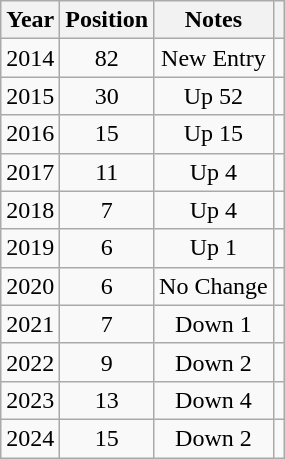<table class="wikitable plainrowheaders" style="text-align:center;">
<tr>
<th>Year</th>
<th>Position</th>
<th>Notes</th>
<th></th>
</tr>
<tr>
<td>2014</td>
<td>82</td>
<td>New Entry</td>
<td rowspan="1"></td>
</tr>
<tr>
<td>2015</td>
<td>30</td>
<td>Up 52</td>
<td rowspan="1"></td>
</tr>
<tr>
<td>2016</td>
<td>15</td>
<td>Up 15</td>
<td rowspan="1"></td>
</tr>
<tr>
<td>2017</td>
<td>11</td>
<td>Up 4</td>
<td rowspan="1"></td>
</tr>
<tr>
<td>2018</td>
<td>7</td>
<td>Up 4</td>
<td rowspan="1"></td>
</tr>
<tr>
<td>2019</td>
<td>6</td>
<td>Up 1</td>
<td rowspan="1"></td>
</tr>
<tr>
<td>2020</td>
<td>6</td>
<td>No Change</td>
<td rowspan="1"></td>
</tr>
<tr>
<td>2021</td>
<td>7</td>
<td>Down 1</td>
<td rowspan="1"></td>
</tr>
<tr>
<td>2022</td>
<td>9</td>
<td>Down 2</td>
<td rowspan="1"></td>
</tr>
<tr>
<td>2023</td>
<td>13</td>
<td>Down 4</td>
<td rowspan="1"></td>
</tr>
<tr>
<td>2024</td>
<td>15</td>
<td>Down 2</td>
<td rowspan="1"></td>
</tr>
</table>
